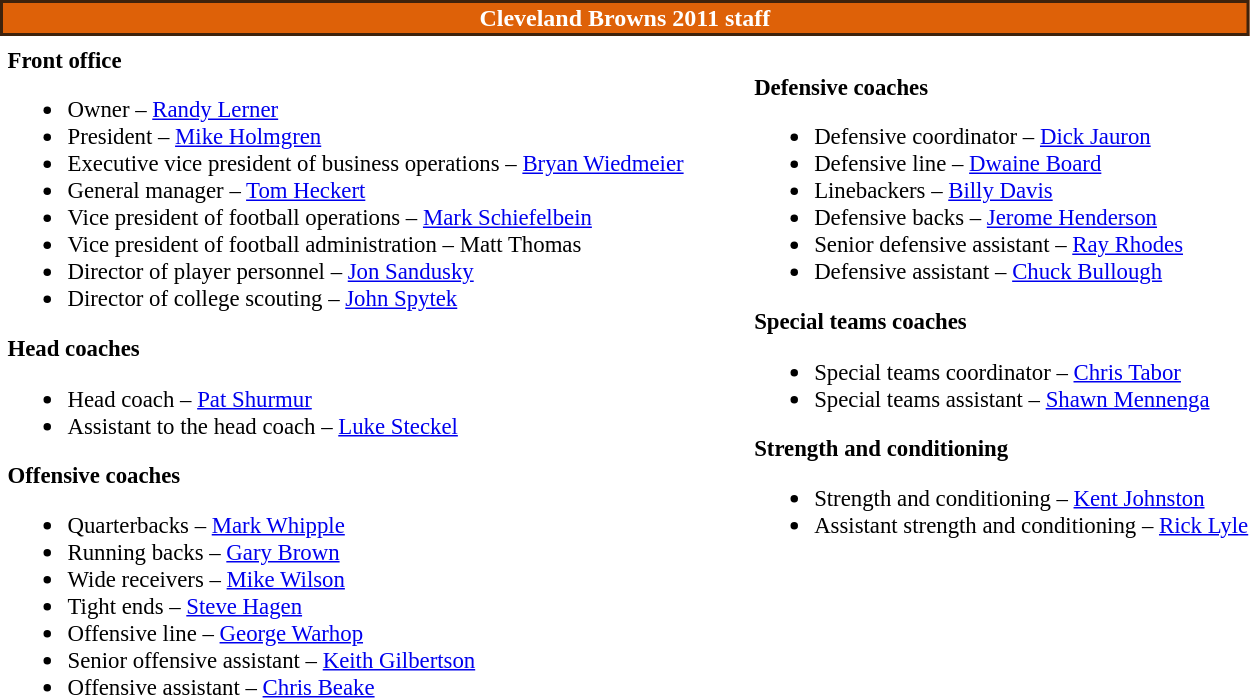<table class="toccolours" style="text-align: left;">
<tr>
<th colspan="7" style="background:#de6108; color:white; text-align: center; border:2px solid #3E220C;"><strong>Cleveland Browns 2011 staff</strong></th>
</tr>
<tr>
<td colspan=7 align="right"></td>
</tr>
<tr>
<td valign="top"></td>
<td style="font-size: 95%;" valign="top"><strong>Front office</strong><br><ul><li>Owner – <a href='#'>Randy Lerner</a></li><li>President – <a href='#'>Mike Holmgren</a></li><li>Executive vice president of business operations – <a href='#'>Bryan Wiedmeier</a></li><li>General manager – <a href='#'>Tom Heckert</a></li><li>Vice president of football operations – <a href='#'>Mark Schiefelbein</a></li><li>Vice president of football administration – Matt Thomas</li><li>Director of player personnel – <a href='#'>Jon Sandusky</a></li><li>Director of college scouting – <a href='#'>John Spytek</a></li></ul><strong>Head coaches</strong><ul><li>Head coach – <a href='#'>Pat Shurmur</a></li><li>Assistant to the head coach – <a href='#'>Luke Steckel</a></li></ul><strong>Offensive coaches</strong><ul><li>Quarterbacks – <a href='#'>Mark Whipple</a></li><li>Running backs – <a href='#'>Gary Brown</a></li><li>Wide receivers – <a href='#'>Mike Wilson</a></li><li>Tight ends – <a href='#'>Steve Hagen</a></li><li>Offensive line – <a href='#'>George Warhop</a></li><li>Senior offensive assistant – <a href='#'>Keith Gilbertson</a></li><li>Offensive assistant – <a href='#'>Chris Beake</a></li></ul></td>
<td width="35"> </td>
<td valign="top"></td>
<td style="font-size: 95%;" valign="top"><br><strong>Defensive coaches</strong><ul><li>Defensive coordinator – <a href='#'>Dick Jauron</a></li><li>Defensive line – <a href='#'>Dwaine Board</a></li><li>Linebackers – <a href='#'>Billy Davis</a></li><li>Defensive backs – <a href='#'>Jerome Henderson</a></li><li>Senior defensive assistant – <a href='#'>Ray Rhodes</a></li><li>Defensive assistant – <a href='#'>Chuck Bullough</a></li></ul><strong>Special teams coaches</strong><ul><li>Special teams coordinator – <a href='#'>Chris Tabor</a></li><li>Special teams assistant – <a href='#'>Shawn Mennenga</a></li></ul><strong>Strength and conditioning</strong><ul><li>Strength and conditioning – <a href='#'>Kent Johnston</a></li><li>Assistant strength and conditioning – <a href='#'>Rick Lyle</a></li></ul></td>
</tr>
</table>
